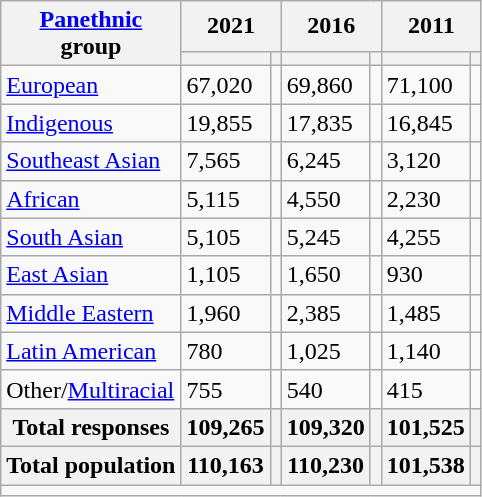<table class="wikitable collapsible sortable">
<tr>
<th rowspan="2"><a href='#'>Panethnic</a><br>group</th>
<th colspan="2">2021</th>
<th colspan="2">2016</th>
<th colspan="2">2011</th>
</tr>
<tr>
<th><a href='#'></a></th>
<th></th>
<th></th>
<th></th>
<th></th>
<th></th>
</tr>
<tr>
<td><a href='#'>European</a></td>
<td>67,020</td>
<td></td>
<td>69,860</td>
<td></td>
<td>71,100</td>
<td></td>
</tr>
<tr>
<td><a href='#'>Indigenous</a></td>
<td>19,855</td>
<td></td>
<td>17,835</td>
<td></td>
<td>16,845</td>
<td></td>
</tr>
<tr>
<td><a href='#'>Southeast Asian</a></td>
<td>7,565</td>
<td></td>
<td>6,245</td>
<td></td>
<td>3,120</td>
<td></td>
</tr>
<tr>
<td><a href='#'>African</a></td>
<td>5,115</td>
<td></td>
<td>4,550</td>
<td></td>
<td>2,230</td>
<td></td>
</tr>
<tr>
<td><a href='#'>South Asian</a></td>
<td>5,105</td>
<td></td>
<td>5,245</td>
<td></td>
<td>4,255</td>
<td></td>
</tr>
<tr>
<td><a href='#'>East Asian</a></td>
<td>1,105</td>
<td></td>
<td>1,650</td>
<td></td>
<td>930</td>
<td></td>
</tr>
<tr>
<td><a href='#'>Middle Eastern</a></td>
<td>1,960</td>
<td></td>
<td>2,385</td>
<td></td>
<td>1,485</td>
<td></td>
</tr>
<tr>
<td><a href='#'>Latin American</a></td>
<td>780</td>
<td></td>
<td>1,025</td>
<td></td>
<td>1,140</td>
<td></td>
</tr>
<tr>
<td>Other/<a href='#'>Multiracial</a></td>
<td>755</td>
<td></td>
<td>540</td>
<td></td>
<td>415</td>
<td></td>
</tr>
<tr>
<th>Total responses</th>
<th>109,265</th>
<th></th>
<th>109,320</th>
<th></th>
<th>101,525</th>
<th></th>
</tr>
<tr>
<th>Total population</th>
<th>110,163</th>
<th></th>
<th>110,230</th>
<th></th>
<th>101,538</th>
<th></th>
</tr>
<tr class="sortbottom">
<td colspan="15"></td>
</tr>
</table>
